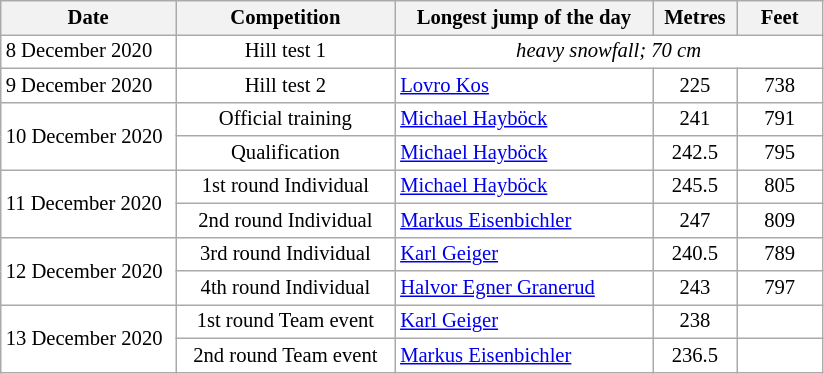<table class="wikitable plainrowheaders" style="background:#fff; font-size:86%; line-height:16px; border:grey solid 1px; border-collapse:collapse;">
<tr>
<th width=110>Date</th>
<th width=140>Competition</th>
<th width=165>Longest jump of the day</th>
<th width=50>Metres</th>
<th width=50>Feet</th>
</tr>
<tr>
<td>8 December 2020</td>
<td align="center">Hill test 1</td>
<td colspan=3 align=center><em>heavy snowfall; 70 cm</td>
</tr>
<tr>
<td>9 December 2020</td>
<td align="center">Hill test 2</td>
<td> <a href='#'>Lovro Kos</a></td>
<td align=center>225</td>
<td align=center>738</td>
</tr>
<tr>
<td rowspan="2">10 December 2020</td>
<td align="center">Official training</td>
<td> <a href='#'>Michael Hayböck</a></td>
<td align=center>241</td>
<td align=center>791</td>
</tr>
<tr>
<td align="center">Qualification</td>
<td> <a href='#'>Michael Hayböck</a></td>
<td align=center>242.5</td>
<td align=center>795</td>
</tr>
<tr>
<td rowspan="2">11 December 2020</td>
<td align="center">1st round Individual</td>
<td> <a href='#'>Michael Hayböck</a></td>
<td align=center>245.5</td>
<td align=center>805</td>
</tr>
<tr>
<td align="center">2nd round Individual</td>
<td> <a href='#'>Markus Eisenbichler</a></td>
<td align=center>247</td>
<td align=center>809</td>
</tr>
<tr>
<td rowspan="2">12 December 2020</td>
<td align="center">3rd round Individual</td>
<td> <a href='#'>Karl Geiger</a></td>
<td align=center>240.5</td>
<td align=center>789</td>
</tr>
<tr>
<td align="center">4th round Individual</td>
<td> <a href='#'>Halvor Egner Granerud</a></td>
<td align=center>243</td>
<td align=center>797</td>
</tr>
<tr>
<td rowspan="2">13 December 2020</td>
<td align="center">1st round Team event</td>
<td> <a href='#'>Karl Geiger</a></td>
<td align=center>238</td>
<td align=center></td>
</tr>
<tr>
<td align="center">2nd round Team event</td>
<td> <a href='#'>Markus Eisenbichler</a></td>
<td align=center>236.5</td>
<td align=center></td>
</tr>
</table>
